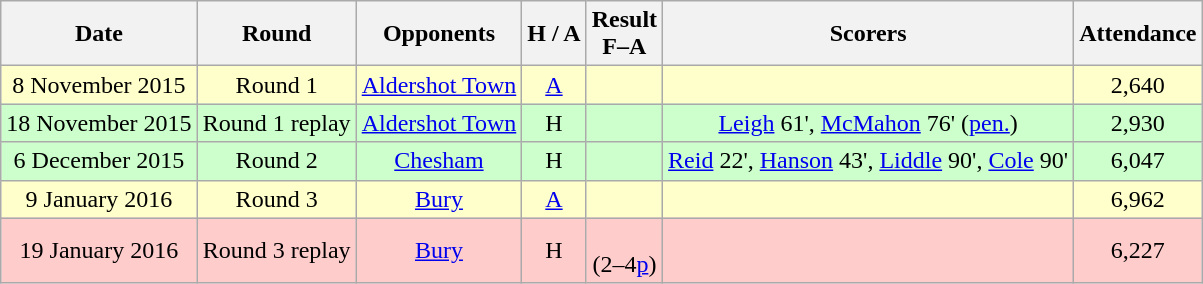<table class="wikitable" style="text-align:center">
<tr>
<th>Date</th>
<th>Round</th>
<th>Opponents</th>
<th>H / A</th>
<th>Result<br>F–A</th>
<th>Scorers</th>
<th>Attendance</th>
</tr>
<tr style="background:#ffc;">
<td>8 November 2015</td>
<td>Round 1</td>
<td><a href='#'>Aldershot Town</a></td>
<td><a href='#'>A</a></td>
<td></td>
<td></td>
<td>2,640</td>
</tr>
<tr style="background:#cfc;">
<td>18 November 2015</td>
<td>Round 1 replay</td>
<td><a href='#'>Aldershot Town</a></td>
<td>H</td>
<td></td>
<td><a href='#'>Leigh</a> 61', <a href='#'>McMahon</a> 76' (<a href='#'>pen.</a>)</td>
<td>2,930</td>
</tr>
<tr style="background:#cfc;">
<td>6 December 2015</td>
<td>Round 2</td>
<td><a href='#'>Chesham</a></td>
<td>H</td>
<td></td>
<td><a href='#'>Reid</a> 22', <a href='#'>Hanson</a> 43', <a href='#'>Liddle</a> 90', <a href='#'>Cole</a> 90'</td>
<td>6,047</td>
</tr>
<tr style="background:#ffc;">
<td>9 January 2016</td>
<td>Round 3</td>
<td><a href='#'>Bury</a></td>
<td><a href='#'>A</a></td>
<td></td>
<td></td>
<td>6,962</td>
</tr>
<tr style="background:#fcc;">
<td>19 January 2016</td>
<td>Round 3 replay</td>
<td><a href='#'>Bury</a></td>
<td>H</td>
<td> <br>(2–4<a href='#'>p</a>)</td>
<td></td>
<td>6,227</td>
</tr>
</table>
